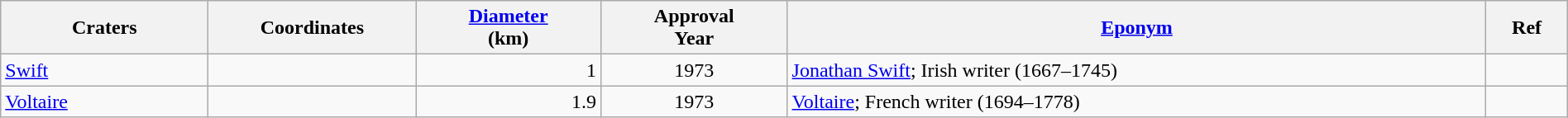<table class="wikitable" style="width: 100%">
<tr>
<th style="width:10em">Craters</th>
<th style="width:10em">Coordinates</th>
<th><a href='#'>Diameter</a><br>(km)</th>
<th>Approval<br>Year</th>
<th class="unsortable"><a href='#'>Eponym</a></th>
<th class="unsortable">Ref</th>
</tr>
<tr id="Swift">
<td><a href='#'>Swift</a></td>
<td></td>
<td align=right>1</td>
<td align=center>1973</td>
<td><a href='#'>Jonathan Swift</a>; Irish writer (1667–1745)</td>
<td></td>
</tr>
<tr id="Voltaire">
<td><a href='#'>Voltaire</a></td>
<td></td>
<td align=right>1.9</td>
<td align=center>1973</td>
<td><a href='#'>Voltaire</a>; French writer (1694–1778)</td>
<td></td>
</tr>
</table>
